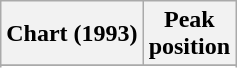<table class="wikitable">
<tr>
<th align="left">Chart (1993)</th>
<th align="left">Peak<br>position</th>
</tr>
<tr>
</tr>
<tr>
</tr>
</table>
